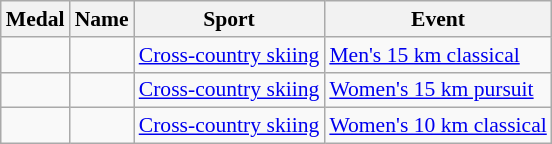<table class="wikitable sortable" style="font-size:90%">
<tr>
<th>Medal</th>
<th>Name</th>
<th>Sport</th>
<th>Event</th>
</tr>
<tr>
<td></td>
<td></td>
<td><a href='#'>Cross-country skiing</a></td>
<td><a href='#'>Men's 15 km classical</a></td>
</tr>
<tr>
<td></td>
<td></td>
<td><a href='#'>Cross-country skiing</a></td>
<td><a href='#'>Women's 15 km pursuit</a></td>
</tr>
<tr>
<td></td>
<td></td>
<td><a href='#'>Cross-country skiing</a></td>
<td><a href='#'>Women's 10 km classical</a></td>
</tr>
</table>
